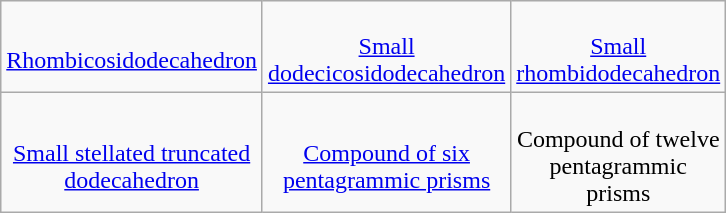<table class="wikitable" width="400" style="vertical-align:top;text-align:center">
<tr>
<td><br><a href='#'>Rhombicosidodecahedron</a></td>
<td><br><a href='#'>Small dodecicosidodecahedron</a></td>
<td><br><a href='#'>Small rhombidodecahedron</a></td>
</tr>
<tr>
<td><br><a href='#'>Small stellated truncated dodecahedron</a></td>
<td><br><a href='#'>Compound of six pentagrammic prisms</a></td>
<td><br>Compound of twelve pentagrammic prisms</td>
</tr>
</table>
